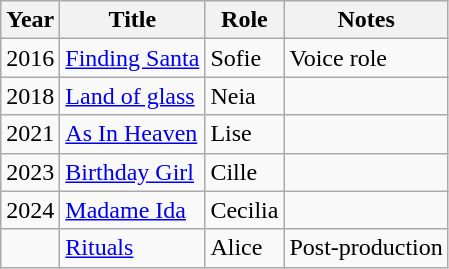<table class="wikitable">
<tr>
<th>Year</th>
<th>Title</th>
<th>Role</th>
<th>Notes</th>
</tr>
<tr>
<td>2016</td>
<td><a href='#'>Finding Santa</a></td>
<td>Sofie</td>
<td>Voice role</td>
</tr>
<tr>
<td>2018</td>
<td><a href='#'>Land of glass</a></td>
<td>Neia</td>
<td></td>
</tr>
<tr>
<td>2021</td>
<td><a href='#'>As In Heaven</a></td>
<td>Lise</td>
<td></td>
</tr>
<tr>
<td>2023</td>
<td><a href='#'>Birthday Girl</a></td>
<td>Cille</td>
<td></td>
</tr>
<tr>
<td>2024</td>
<td><a href='#'>Madame Ida</a></td>
<td>Cecilia</td>
<td></td>
</tr>
<tr>
<td></td>
<td><a href='#'>Rituals</a></td>
<td>Alice</td>
<td>Post-production</td>
</tr>
</table>
